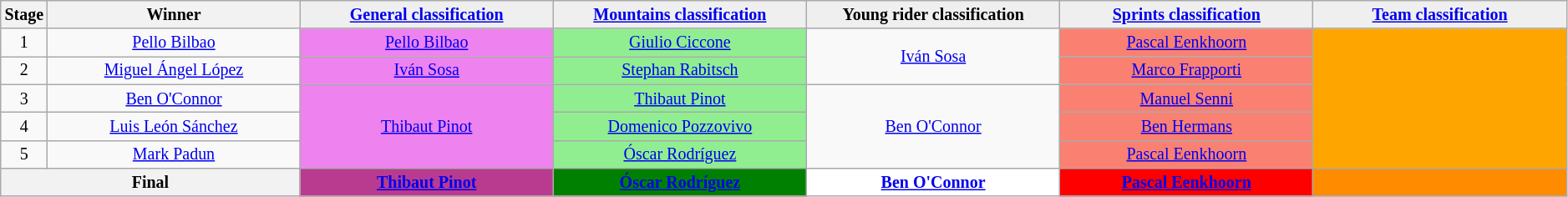<table class="wikitable" style="text-align: center; font-size:smaller;">
<tr>
<th style="width:1%;">Stage</th>
<th style="width:16.5%;">Winner</th>
<th style="background:#efefef; width:16.5%;"><a href='#'>General classification</a><br></th>
<th style="background:#efefef; width:16.5%;"><a href='#'>Mountains classification</a><br></th>
<th style="background:#efefef; width:16.5%;">Young rider classification<br></th>
<th style="background:#efefef; width:16.5%;"><a href='#'>Sprints classification</a><br></th>
<th style="background:#efefef; width:16.5%;"><a href='#'>Team classification</a></th>
</tr>
<tr>
<td>1</td>
<td><a href='#'>Pello Bilbao</a></td>
<td style="background-color:violet;"><a href='#'>Pello Bilbao</a></td>
<td style="background-color:lightgreen;"><a href='#'>Giulio Ciccone</a></td>
<td style="background-color:offwhite;" rowspan=2><a href='#'>Iván Sosa</a></td>
<td style="background-color:salmon;"><a href='#'>Pascal Eenkhoorn</a></td>
<td style="background:orange;" rowspan=5></td>
</tr>
<tr>
<td>2</td>
<td><a href='#'>Miguel Ángel López</a></td>
<td style="background-color:violet;"><a href='#'>Iván Sosa</a></td>
<td style="background-color:lightgreen;"><a href='#'>Stephan Rabitsch</a></td>
<td style="background-color:salmon;"><a href='#'>Marco Frapporti</a></td>
</tr>
<tr>
<td>3</td>
<td><a href='#'>Ben O'Connor</a></td>
<td style="background-color:violet;" rowspan=3><a href='#'>Thibaut Pinot</a></td>
<td style="background-color:lightgreen;"><a href='#'>Thibaut Pinot</a></td>
<td style="background-color:offwhite;" rowspan=3><a href='#'>Ben O'Connor</a></td>
<td style="background-color:salmon;"><a href='#'>Manuel Senni</a></td>
</tr>
<tr>
<td>4</td>
<td><a href='#'>Luis León Sánchez</a></td>
<td style="background-color:lightgreen;"><a href='#'>Domenico Pozzovivo</a></td>
<td style="background-color:salmon;"><a href='#'>Ben Hermans</a></td>
</tr>
<tr>
<td>5</td>
<td><a href='#'>Mark Padun</a></td>
<td style="background-color:lightgreen;"><a href='#'>Óscar Rodríguez</a></td>
<td style="background-color:salmon;"><a href='#'>Pascal Eenkhoorn</a></td>
</tr>
<tr>
<th colspan="2">Final</th>
<th style="background-color:#B93B8F;"><a href='#'>Thibaut Pinot</a></th>
<th style="background-color:green;"><a href='#'>Óscar Rodríguez</a></th>
<th style="background-color:white;"><a href='#'>Ben O'Connor</a></th>
<th style="background-color:red;"><a href='#'>Pascal Eenkhoorn</a></th>
<th style="background:darkorange;"></th>
</tr>
</table>
